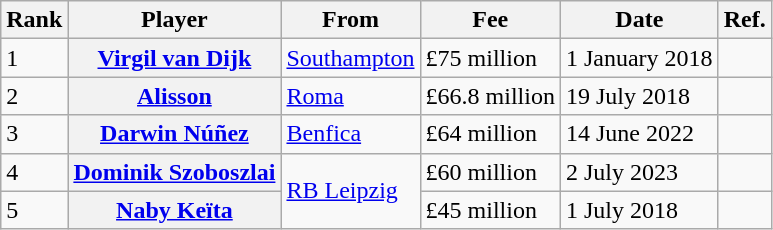<table class="wikitable plainrowheaders">
<tr>
<th scope=col>Rank</th>
<th scope=col>Player</th>
<th scope=col>From</th>
<th scope=col>Fee</th>
<th scope=col>Date</th>
<th scope=col>Ref.</th>
</tr>
<tr>
<td>1</td>
<th scope=row> <a href='#'>Virgil van Dijk</a></th>
<td> <a href='#'>Southampton</a></td>
<td>£75 million</td>
<td>1 January 2018</td>
<td></td>
</tr>
<tr>
<td>2</td>
<th scope=row> <a href='#'>Alisson</a></th>
<td> <a href='#'>Roma</a></td>
<td>£66.8 million</td>
<td>19 July 2018</td>
<td></td>
</tr>
<tr>
<td>3</td>
<th scope=row> <a href='#'>Darwin Núñez</a></th>
<td> <a href='#'>Benfica</a></td>
<td>£64 million</td>
<td>14 June 2022</td>
<td></td>
</tr>
<tr>
<td>4</td>
<th scope=row> <a href='#'>Dominik Szoboszlai</a></th>
<td rowspan="2"> <a href='#'>RB Leipzig</a></td>
<td>£60 million</td>
<td>2 July 2023</td>
<td></td>
</tr>
<tr>
<td>5</td>
<th scope=row> <a href='#'>Naby Keïta</a></th>
<td>£45 million</td>
<td>1 July 2018</td>
<td></td>
</tr>
</table>
